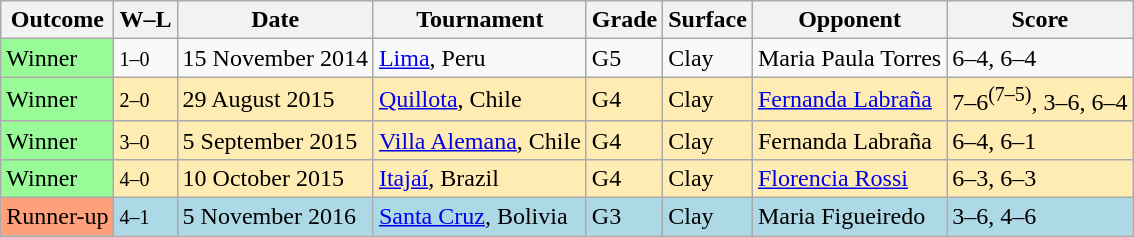<table class="sortable wikitable">
<tr>
<th>Outcome</th>
<th class="unsortable">W–L</th>
<th>Date</th>
<th>Tournament</th>
<th>Grade</th>
<th>Surface</th>
<th>Opponent</th>
<th>Score</th>
</tr>
<tr>
<td bgcolor="98FB98">Winner</td>
<td><small>1–0</small></td>
<td>15 November 2014</td>
<td><a href='#'>Lima</a>, Peru</td>
<td>G5</td>
<td>Clay</td>
<td> Maria Paula Torres</td>
<td>6–4, 6–4</td>
</tr>
<tr bgcolor=#ffecb2>
<td bgcolor="98FB98">Winner</td>
<td><small>2–0</small></td>
<td>29 August 2015</td>
<td><a href='#'>Quillota</a>, Chile</td>
<td>G4</td>
<td>Clay</td>
<td> <a href='#'>Fernanda Labraña</a></td>
<td>7–6<sup>(7–5)</sup>, 3–6, 6–4</td>
</tr>
<tr bgcolor=#ffecb2>
<td bgcolor="98FB98">Winner</td>
<td><small>3–0</small></td>
<td>5 September 2015</td>
<td><a href='#'>Villa Alemana</a>, Chile</td>
<td>G4</td>
<td>Clay</td>
<td> Fernanda Labraña</td>
<td>6–4, 6–1</td>
</tr>
<tr bgcolor=#ffecb2>
<td bgcolor="98FB98">Winner</td>
<td><small>4–0</small></td>
<td>10 October 2015</td>
<td><a href='#'>Itajaí</a>, Brazil</td>
<td>G4</td>
<td>Clay</td>
<td> <a href='#'>Florencia Rossi</a></td>
<td>6–3, 6–3</td>
</tr>
<tr bgcolor="lightblue">
<td style="background:#ffa07a;">Runner-up</td>
<td><small>4–1</small></td>
<td>5 November 2016</td>
<td><a href='#'>Santa Cruz</a>, Bolivia</td>
<td>G3</td>
<td>Clay</td>
<td> Maria Figueiredo</td>
<td>3–6, 4–6</td>
</tr>
</table>
